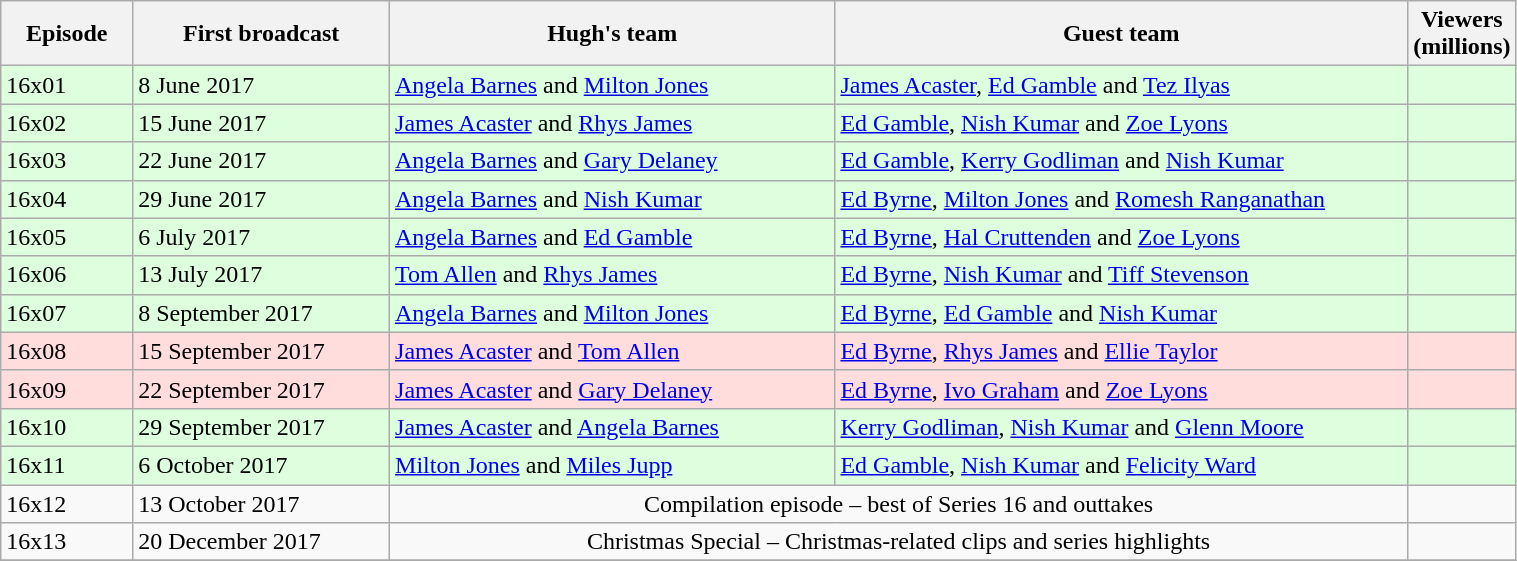<table class="wikitable" style="width:80%;">
<tr>
<th style="width:9%;">Episode</th>
<th style="width:18%;">First broadcast</th>
<th style="width:32%;">Hugh's team</th>
<th style="width:41%;">Guest team</th>
<th style="width:41%;">Viewers<br>(millions)</th>
</tr>
<tr style="background:#dfd;">
<td>16x01</td>
<td>8 June 2017</td>
<td><a href='#'>Angela Barnes</a> and <a href='#'>Milton Jones</a></td>
<td><a href='#'>James Acaster</a>, <a href='#'>Ed Gamble</a> and <a href='#'>Tez Ilyas</a></td>
<td></td>
</tr>
<tr style="background:#dfd;">
<td>16x02</td>
<td>15 June 2017</td>
<td><a href='#'>James Acaster</a> and <a href='#'>Rhys James</a></td>
<td><a href='#'>Ed Gamble</a>, <a href='#'>Nish Kumar</a> and <a href='#'>Zoe Lyons</a></td>
<td></td>
</tr>
<tr style="background:#dfd;">
<td>16x03</td>
<td>22 June 2017</td>
<td><a href='#'>Angela Barnes</a> and <a href='#'>Gary Delaney</a></td>
<td><a href='#'>Ed Gamble</a>, <a href='#'>Kerry Godliman</a> and <a href='#'>Nish Kumar</a></td>
<td></td>
</tr>
<tr style="background:#dfd;">
<td>16x04</td>
<td>29 June 2017</td>
<td><a href='#'>Angela Barnes</a> and <a href='#'>Nish Kumar</a></td>
<td><a href='#'>Ed Byrne</a>, <a href='#'>Milton Jones</a> and <a href='#'>Romesh Ranganathan</a></td>
<td></td>
</tr>
<tr style="background:#dfd;">
<td>16x05</td>
<td>6 July 2017</td>
<td><a href='#'>Angela Barnes</a> and <a href='#'>Ed Gamble</a></td>
<td><a href='#'>Ed Byrne</a>, <a href='#'>Hal Cruttenden</a> and <a href='#'>Zoe Lyons</a></td>
<td></td>
</tr>
<tr style="background:#dfd;">
<td>16x06</td>
<td>13 July 2017</td>
<td><a href='#'>Tom Allen</a> and <a href='#'>Rhys James</a></td>
<td><a href='#'>Ed Byrne</a>, <a href='#'>Nish Kumar</a> and <a href='#'>Tiff Stevenson</a></td>
<td></td>
</tr>
<tr style="background:#dfd;">
<td>16x07</td>
<td>8 September 2017</td>
<td><a href='#'>Angela Barnes</a> and <a href='#'>Milton Jones</a></td>
<td><a href='#'>Ed Byrne</a>, <a href='#'>Ed Gamble</a> and <a href='#'>Nish Kumar</a></td>
<td></td>
</tr>
<tr style="background:#fdd;">
<td>16x08</td>
<td>15 September 2017</td>
<td><a href='#'>James Acaster</a> and <a href='#'>Tom Allen</a></td>
<td><a href='#'>Ed Byrne</a>, <a href='#'>Rhys James</a> and <a href='#'>Ellie Taylor</a></td>
<td></td>
</tr>
<tr style="background:#fdd;">
<td>16x09</td>
<td>22 September 2017</td>
<td><a href='#'>James Acaster</a> and <a href='#'>Gary Delaney</a></td>
<td><a href='#'>Ed Byrne</a>, <a href='#'>Ivo Graham</a> and <a href='#'>Zoe Lyons</a></td>
<td></td>
</tr>
<tr style="background:#dfd;">
<td>16x10</td>
<td>29 September 2017</td>
<td><a href='#'>James Acaster</a> and <a href='#'>Angela Barnes</a></td>
<td><a href='#'>Kerry Godliman</a>, <a href='#'>Nish Kumar</a> and <a href='#'>Glenn Moore</a></td>
<td></td>
</tr>
<tr style="background:#dfd;">
<td>16x11</td>
<td>6 October 2017</td>
<td><a href='#'>Milton Jones</a> and <a href='#'>Miles Jupp</a></td>
<td><a href='#'>Ed Gamble</a>, <a href='#'>Nish Kumar</a> and <a href='#'>Felicity Ward</a></td>
<td></td>
</tr>
<tr>
<td>16x12</td>
<td>13 October 2017</td>
<td colspan="2" style="text-align:center;">Compilation episode – best of Series 16 and outtakes</td>
<td></td>
</tr>
<tr>
<td>16x13</td>
<td>20 December 2017</td>
<td colspan="2" style="text-align:center;">Christmas Special – Christmas-related clips and series highlights</td>
<td></td>
</tr>
<tr style="background:#dfd;">
</tr>
</table>
